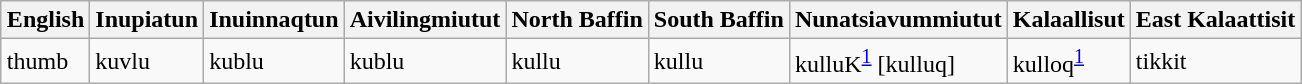<table class="wikitable" style="margin: auto;">
<tr>
<th>English</th>
<th>Inupiatun</th>
<th>Inuinnaqtun</th>
<th>Aivilingmiutut</th>
<th>North Baffin</th>
<th>South Baffin</th>
<th>Nunatsiavummiutut</th>
<th>Kalaallisut</th>
<th>East Kalaattisit</th>
</tr>
<tr>
<td>thumb</td>
<td>kuvlu</td>
<td>kublu</td>
<td>kublu</td>
<td>kullu</td>
<td>kullu</td>
<td>kulluK<sup><a href='#'>1</a></sup> [kulluq]</td>
<td>kulloq<sup><a href='#'>1</a></sup> </td>
<td>tikkit</td>
</tr>
</table>
